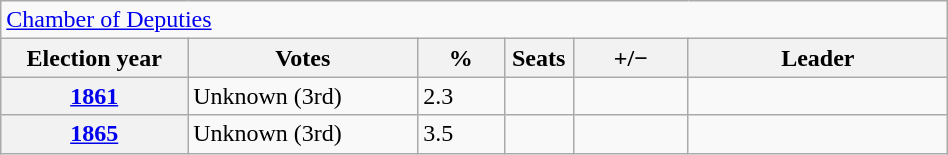<table class=wikitable style="width:50%; border:1px #AAAAFF solid">
<tr>
<td colspan=6><a href='#'>Chamber of Deputies</a></td>
</tr>
<tr>
<th width=13%>Election year</th>
<th width=16%>Votes</th>
<th width=6%>%</th>
<th width=1%>Seats</th>
<th width=8%>+/−</th>
<th width=18%>Leader</th>
</tr>
<tr>
<th><a href='#'>1861</a></th>
<td>Unknown (3rd)</td>
<td>2.3</td>
<td></td>
<td></td>
<td></td>
</tr>
<tr>
<th><a href='#'>1865</a></th>
<td>Unknown (3rd)</td>
<td>3.5</td>
<td></td>
<td></td>
<td></td>
</tr>
</table>
